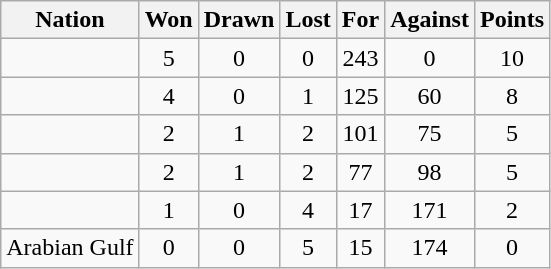<table class="wikitable" style="text-align: center;">
<tr>
<th>Nation</th>
<th>Won</th>
<th>Drawn</th>
<th>Lost</th>
<th>For</th>
<th>Against</th>
<th>Points</th>
</tr>
<tr>
<td align=left></td>
<td>5</td>
<td>0</td>
<td>0</td>
<td>243</td>
<td>0</td>
<td>10</td>
</tr>
<tr>
<td align=left></td>
<td>4</td>
<td>0</td>
<td>1</td>
<td>125</td>
<td>60</td>
<td>8</td>
</tr>
<tr>
<td align=left></td>
<td>2</td>
<td>1</td>
<td>2</td>
<td>101</td>
<td>75</td>
<td>5</td>
</tr>
<tr>
<td align=left></td>
<td>2</td>
<td>1</td>
<td>2</td>
<td>77</td>
<td>98</td>
<td>5</td>
</tr>
<tr>
<td align=left></td>
<td>1</td>
<td>0</td>
<td>4</td>
<td>17</td>
<td>171</td>
<td>2</td>
</tr>
<tr>
<td> Arabian Gulf</td>
<td>0</td>
<td>0</td>
<td>5</td>
<td>15</td>
<td>174</td>
<td>0</td>
</tr>
</table>
